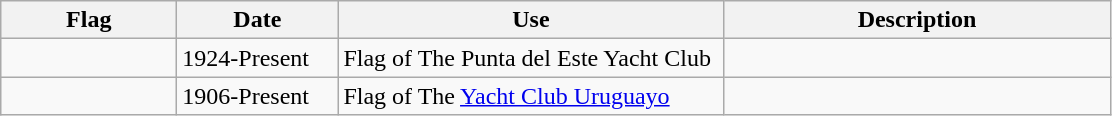<table class="wikitable">
<tr>
<th style="width:110px;">Flag</th>
<th style="width:100px;">Date</th>
<th style="width:250px;">Use</th>
<th style="width:250px;">Description</th>
</tr>
<tr>
<td></td>
<td>1924-Present</td>
<td>Flag of The Punta del Este Yacht Club</td>
<td></td>
</tr>
<tr>
<td></td>
<td>1906-Present</td>
<td>Flag of The <a href='#'>Yacht Club Uruguayo</a></td>
<td></td>
</tr>
</table>
